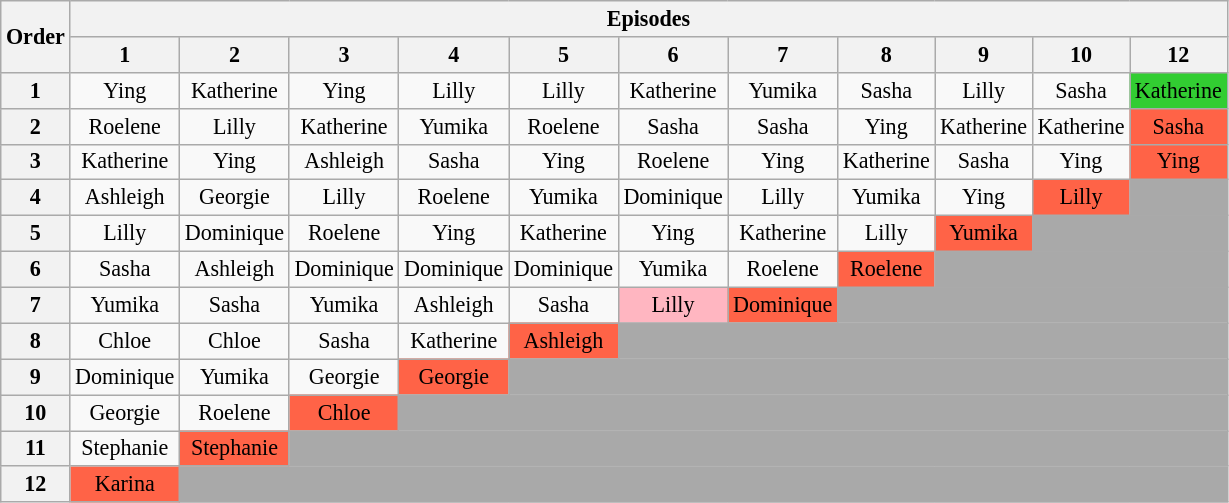<table class="wikitable" style="text-align:center; font-size:92%">
<tr>
<th rowspan=2>Order</th>
<th colspan=11>Episodes</th>
</tr>
<tr>
<th>1</th>
<th>2</th>
<th>3</th>
<th>4</th>
<th>5</th>
<th>6</th>
<th>7</th>
<th>8</th>
<th>9</th>
<th>10</th>
<th>12</th>
</tr>
<tr>
<th>1</th>
<td>Ying</td>
<td>Katherine</td>
<td>Ying</td>
<td>Lilly</td>
<td>Lilly</td>
<td>Katherine</td>
<td>Yumika</td>
<td>Sasha</td>
<td>Lilly</td>
<td>Sasha</td>
<td style="background:limegreen;">Katherine</td>
</tr>
<tr>
<th>2</th>
<td>Roelene</td>
<td>Lilly</td>
<td>Katherine</td>
<td>Yumika</td>
<td>Roelene</td>
<td>Sasha</td>
<td>Sasha</td>
<td>Ying</td>
<td>Katherine</td>
<td>Katherine</td>
<td style="background:tomato;">Sasha</td>
</tr>
<tr>
<th>3</th>
<td>Katherine</td>
<td>Ying</td>
<td>Ashleigh</td>
<td>Sasha</td>
<td>Ying</td>
<td>Roelene</td>
<td>Ying</td>
<td>Katherine</td>
<td>Sasha</td>
<td>Ying</td>
<td style="background:tomato;">Ying</td>
</tr>
<tr>
<th>4</th>
<td>Ashleigh</td>
<td>Georgie</td>
<td>Lilly</td>
<td>Roelene</td>
<td>Yumika</td>
<td>Dominique</td>
<td>Lilly</td>
<td>Yumika</td>
<td>Ying</td>
<td style="background:tomato;">Lilly</td>
<td colspan="1" style="background:darkgrey;"></td>
</tr>
<tr>
<th>5</th>
<td>Lilly</td>
<td>Dominique</td>
<td>Roelene</td>
<td>Ying</td>
<td>Katherine</td>
<td>Ying</td>
<td>Katherine</td>
<td>Lilly</td>
<td style="background:tomato;">Yumika</td>
<td colspan="2" style="background:darkgrey;"></td>
</tr>
<tr>
<th>6</th>
<td>Sasha</td>
<td>Ashleigh</td>
<td>Dominique</td>
<td>Dominique</td>
<td>Dominique</td>
<td>Yumika</td>
<td>Roelene</td>
<td style="background:tomato;">Roelene</td>
<td colspan="3" style="background:darkgrey;"></td>
</tr>
<tr>
<th>7</th>
<td>Yumika</td>
<td>Sasha</td>
<td>Yumika</td>
<td>Ashleigh</td>
<td>Sasha</td>
<td bgcolor="lightpink">Lilly</td>
<td style="background:tomato;">Dominique</td>
<td colspan="4" style="background:darkgrey;"></td>
</tr>
<tr>
<th>8</th>
<td>Chloe</td>
<td>Chloe</td>
<td>Sasha</td>
<td>Katherine</td>
<td style="background:tomato;">Ashleigh</td>
<td colspan="6" style="background:darkgrey;"></td>
</tr>
<tr>
<th>9</th>
<td>Dominique</td>
<td>Yumika</td>
<td>Georgie</td>
<td style="background:tomato;">Georgie</td>
<td colspan="7" style="background:darkgrey;"></td>
</tr>
<tr>
<th>10</th>
<td>Georgie</td>
<td>Roelene</td>
<td style="background:tomato;">Chloe</td>
<td colspan="8" style="background:darkgrey;"></td>
</tr>
<tr>
<th>11</th>
<td>Stephanie</td>
<td style="background:tomato;">Stephanie</td>
<td colspan="9" style="background:darkgrey;"></td>
</tr>
<tr>
<th>12</th>
<td style="background:tomato;">Karina</td>
<td colspan="10" style="background:darkgrey;"></td>
</tr>
</table>
